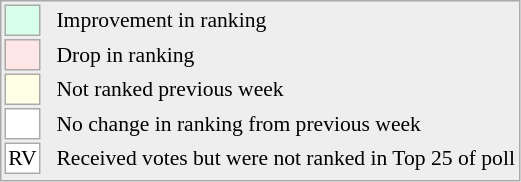<table style="font-size:90%; border:1px solid #aaa; white-space:nowrap; background:#eee;">
<tr>
<td style="background:#d8ffeb; width:20px; border:1px solid #aaa;"> </td>
<td rowspan=6> </td>
<td>Improvement in ranking</td>
</tr>
<tr>
<td style="background:#ffe6e6; width:20px; border:1px solid #aaa;"> </td>
<td>Drop in ranking</td>
</tr>
<tr>
<td style="background:#ffffe6; width:20px; border:1px solid #aaa;"> </td>
<td>Not ranked previous week</td>
</tr>
<tr>
<td style="background:#fff; width:20px; border:1px solid #aaa;"> </td>
<td>No change in ranking from previous week</td>
</tr>
<tr>
<td style="text-align:center; width:20px; border:1px solid #aaa; background:white;">RV</td>
<td>Received votes but were not ranked in Top 25 of poll</td>
</tr>
<tr>
</tr>
</table>
